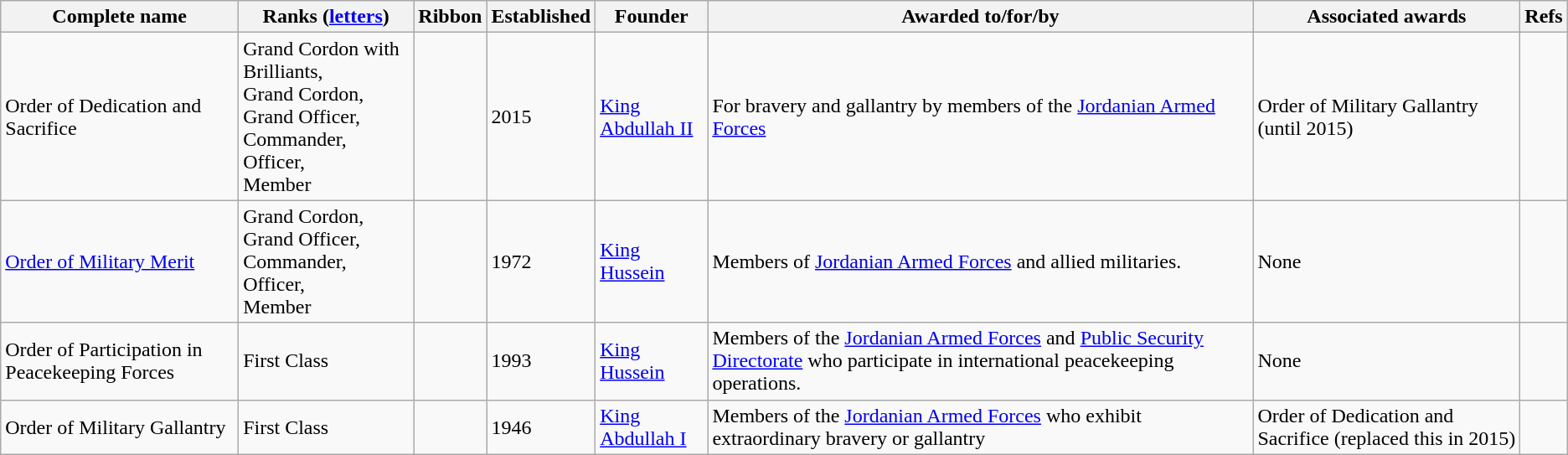<table class="wikitable">
<tr>
<th>Complete name</th>
<th>Ranks (<a href='#'>letters</a>)</th>
<th>Ribbon</th>
<th>Established</th>
<th>Founder</th>
<th>Awarded to/for/by</th>
<th>Associated awards</th>
<th>Refs</th>
</tr>
<tr>
<td>Order of Dedication and Sacrifice</td>
<td>Grand Cordon with Brilliants,<br>Grand Cordon,<br>Grand Officer,<br>Commander,<br>Officer,<br>Member</td>
<td></td>
<td>2015</td>
<td><a href='#'>King Abdullah II</a></td>
<td>For bravery and gallantry by members of the <a href='#'>Jordanian Armed Forces</a></td>
<td>Order of Military Gallantry (until 2015)</td>
<td></td>
</tr>
<tr>
<td><a href='#'>Order of Military Merit</a></td>
<td>Grand Cordon,<br>Grand Officer,<br>Commander,<br>Officer,<br>Member</td>
<td></td>
<td>1972</td>
<td><a href='#'>King Hussein</a></td>
<td>Members of <a href='#'>Jordanian Armed Forces</a> and allied militaries.</td>
<td>None</td>
<td></td>
</tr>
<tr>
<td>Order of Participation in Peacekeeping Forces</td>
<td>First Class</td>
<td></td>
<td>1993</td>
<td><a href='#'>King Hussein</a></td>
<td>Members of the <a href='#'>Jordanian Armed Forces</a> and <a href='#'>Public Security Directorate</a> who participate in international peacekeeping operations.</td>
<td>None</td>
<td></td>
</tr>
<tr>
<td>Order of Military Gallantry</td>
<td>First Class</td>
<td></td>
<td>1946</td>
<td><a href='#'>King Abdullah I</a></td>
<td>Members of the <a href='#'>Jordanian Armed Forces</a> who exhibit extraordinary bravery or gallantry</td>
<td>Order of Dedication and Sacrifice (replaced this in 2015)</td>
<td></td>
</tr>
</table>
